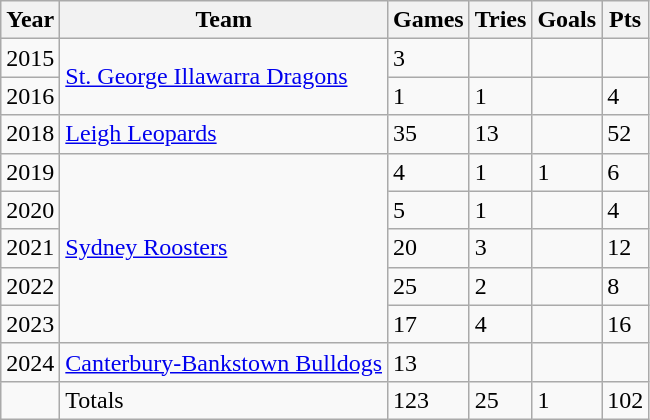<table class="wikitable">
<tr>
<th>Year</th>
<th>Team</th>
<th>Games</th>
<th>Tries</th>
<th>Goals</th>
<th>Pts</th>
</tr>
<tr>
<td>2015</td>
<td rowspan="2"> <a href='#'>St. George Illawarra Dragons</a></td>
<td>3</td>
<td></td>
<td></td>
<td></td>
</tr>
<tr>
<td>2016</td>
<td>1</td>
<td>1</td>
<td></td>
<td>4</td>
</tr>
<tr>
<td>2018</td>
<td> <a href='#'>Leigh Leopards</a></td>
<td>35</td>
<td>13</td>
<td></td>
<td>52</td>
</tr>
<tr>
<td>2019</td>
<td rowspan="5"> <a href='#'>Sydney Roosters</a></td>
<td>4</td>
<td>1</td>
<td>1</td>
<td>6</td>
</tr>
<tr>
<td>2020</td>
<td>5</td>
<td>1</td>
<td></td>
<td>4</td>
</tr>
<tr>
<td>2021</td>
<td>20</td>
<td>3</td>
<td></td>
<td>12</td>
</tr>
<tr>
<td>2022</td>
<td>25</td>
<td>2</td>
<td></td>
<td>8</td>
</tr>
<tr>
<td>2023</td>
<td>17</td>
<td>4</td>
<td></td>
<td>16</td>
</tr>
<tr>
<td>2024</td>
<td> <a href='#'>Canterbury-Bankstown Bulldogs</a></td>
<td>13</td>
<td></td>
<td></td>
<td></td>
</tr>
<tr>
<td></td>
<td>Totals</td>
<td>123</td>
<td>25</td>
<td>1</td>
<td>102</td>
</tr>
</table>
